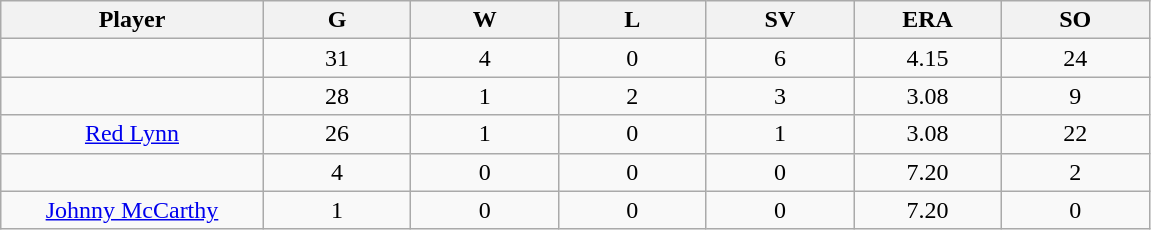<table class="wikitable sortable">
<tr>
<th bgcolor="#DDDDFF" width="16%">Player</th>
<th bgcolor="#DDDDFF" width="9%">G</th>
<th bgcolor="#DDDDFF" width="9%">W</th>
<th bgcolor="#DDDDFF" width="9%">L</th>
<th bgcolor="#DDDDFF" width="9%">SV</th>
<th bgcolor="#DDDDFF" width="9%">ERA</th>
<th bgcolor="#DDDDFF" width="9%">SO</th>
</tr>
<tr align="center">
<td></td>
<td>31</td>
<td>4</td>
<td>0</td>
<td>6</td>
<td>4.15</td>
<td>24</td>
</tr>
<tr align="center">
<td></td>
<td>28</td>
<td>1</td>
<td>2</td>
<td>3</td>
<td>3.08</td>
<td>9</td>
</tr>
<tr align="center">
<td><a href='#'>Red Lynn</a></td>
<td>26</td>
<td>1</td>
<td>0</td>
<td>1</td>
<td>3.08</td>
<td>22</td>
</tr>
<tr align="center">
<td></td>
<td>4</td>
<td>0</td>
<td>0</td>
<td>0</td>
<td>7.20</td>
<td>2</td>
</tr>
<tr align="center">
<td><a href='#'>Johnny McCarthy</a></td>
<td>1</td>
<td>0</td>
<td>0</td>
<td>0</td>
<td>7.20</td>
<td>0</td>
</tr>
</table>
